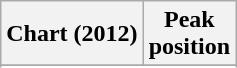<table class="wikitable">
<tr>
<th>Chart (2012)</th>
<th>Peak<br>position</th>
</tr>
<tr>
</tr>
<tr>
</tr>
</table>
